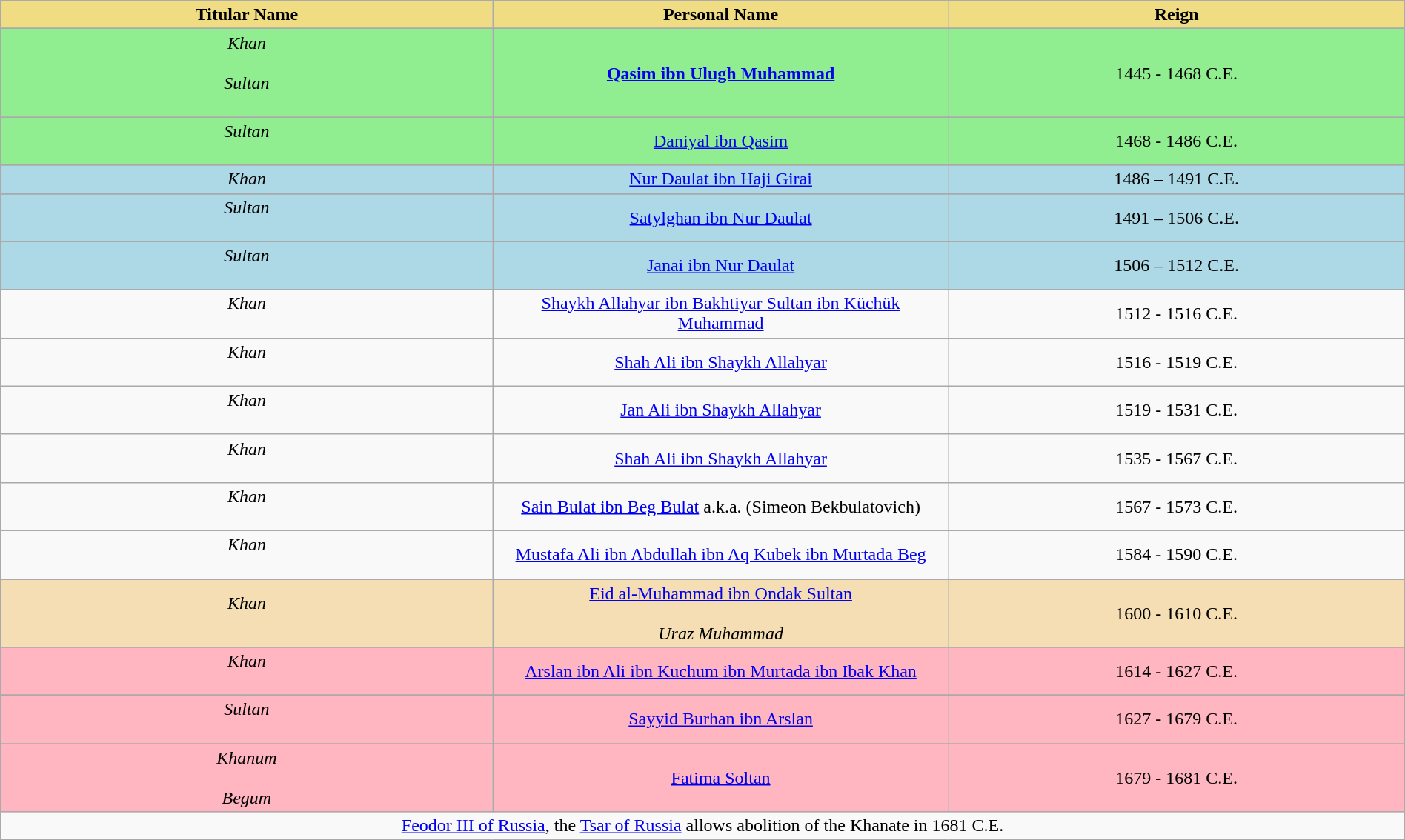<table width=100% class="wikitable">
<tr>
<th style="background-color:#F0DC82" width=27%>Titular Name</th>
<th style="background-color:#F0DC82" width=25%>Personal Name</th>
<th style="background-color:#F0DC82" width=25%>Reign</th>
</tr>
<tr>
</tr>
<tr style="background:lightgreen">
<td align="center"><em>Khan</em> <br> <small> </small> <br><em>Sultan</em> <br> <small> </small> <br></td>
<td align="center"><strong><a href='#'>Qasim ibn Ulugh Muhammad</a></strong> <br> <small> </small></td>
<td align="center">1445 - 1468 C.E.</td>
</tr>
<tr>
</tr>
<tr style="background:lightgreen">
<td align="center"><em>Sultan</em> <br> <small> </small> <br></td>
<td align="center"><a href='#'>Daniyal ibn Qasim</a><br> <small> </small></td>
<td align="center">1468 - 1486 C.E.</td>
</tr>
<tr>
</tr>
<tr style="background:lightblue">
<td align="center"><em>Khan</em> <br> <small> </small></td>
<td align="center"><a href='#'>Nur Daulat ibn Haji Girai</a><br> <small> </small></td>
<td align="center">1486 – 1491 C.E.</td>
</tr>
<tr>
</tr>
<tr style="background:lightblue">
<td align="center"><em>Sultan</em> <br> <small> </small> <br></td>
<td align="center"><a href='#'>Satylghan ibn Nur Daulat</a><br> <small> </small></td>
<td align="center">1491 – 1506 C.E.</td>
</tr>
<tr>
</tr>
<tr style="background:lightblue">
<td align="center"><em>Sultan</em> <br> <small> </small> <br></td>
<td align="center"><a href='#'>Janai ibn Nur Daulat</a><br> <small> </small></td>
<td align="center">1506 – 1512 C.E.</td>
</tr>
<tr>
<td align="center"><em>Khan</em> <br> <small> </small><br></td>
<td align="center"><a href='#'>Shaykh Allahyar ibn Bakhtiyar Sultan ibn Küchük Muhammad</a><br> <small> </small></td>
<td align="center">1512 - 1516 C.E.</td>
</tr>
<tr>
<td align="center"><em>Khan</em> <br> <small> </small><br></td>
<td align="center"><a href='#'>Shah Ali ibn Shaykh Allahyar</a><br> <small> </small></td>
<td align="center">1516 - 1519 C.E.</td>
</tr>
<tr>
<td align="center"><em>Khan</em> <br> <small> </small><br></td>
<td align="center"><a href='#'>Jan Ali ibn Shaykh Allahyar</a><br> <small> </small></td>
<td align="center">1519 - 1531 C.E.</td>
</tr>
<tr>
<td align="center"><em>Khan</em> <br> <small> </small><br></td>
<td align="center"><a href='#'>Shah Ali ibn Shaykh Allahyar</a><br> <small> </small></td>
<td align="center">1535 - 1567 C.E.</td>
</tr>
<tr>
<td align="center"><em>Khan</em> <br> <small> </small><br></td>
<td align="center"><a href='#'>Sain Bulat ibn Beg Bulat</a> a.k.a. (Simeon Bekbulatovich)<br> <small> </small></td>
<td align="center">1567 - 1573 C.E.</td>
</tr>
<tr>
<td align="center"><em>Khan</em> <br> <small> </small><br></td>
<td align="center"><a href='#'>Mustafa Ali ibn Abdullah ibn Aq Kubek ibn Murtada Beg</a><br> <small> </small></td>
<td align="center">1584 - 1590 C.E.</td>
</tr>
<tr>
</tr>
<tr bgcolor="#F5DEB3">
<td align="center"><em>Khan</em> <br> <small> </small><br></td>
<td align="center"><a href='#'>Eid al-Muhammad ibn Ondak Sultan</a> <br><small> </small><br><em>Uraz Muhammad</em><br><small> </small></td>
<td align="center">1600 - 1610 C.E.</td>
</tr>
<tr>
</tr>
<tr style="background:lightpink">
<td align="center"><em>Khan</em> <br> <small> </small><br></td>
<td align="center"><a href='#'>Arslan ibn Ali ibn Kuchum ibn Murtada ibn Ibak Khan</a><br> <small> </small></td>
<td align="center">1614 - 1627 C.E.</td>
</tr>
<tr>
</tr>
<tr style="background:lightpink">
<td align="center"><em>Sultan</em> <br> <small> </small> <br></td>
<td align="center"><a href='#'>Sayyid Burhan ibn Arslan</a><br> <small> </small></td>
<td align="center">1627 - 1679 C.E.</td>
</tr>
<tr>
</tr>
<tr style="background:lightpink">
<td align="center"><em>Khanum</em> <br> <small> </small><br><em>Begum</em> <br> <small> </small></td>
<td align="center"><a href='#'>Fatima Soltan</a><br> <small> </small></td>
<td align="center">1679 - 1681 C.E.</td>
</tr>
<tr>
<td colspan=3 align="middle"><a href='#'>Feodor III of Russia</a>, the <a href='#'>Tsar of Russia</a> allows abolition of the Khanate in 1681 C.E.</td>
</tr>
</table>
